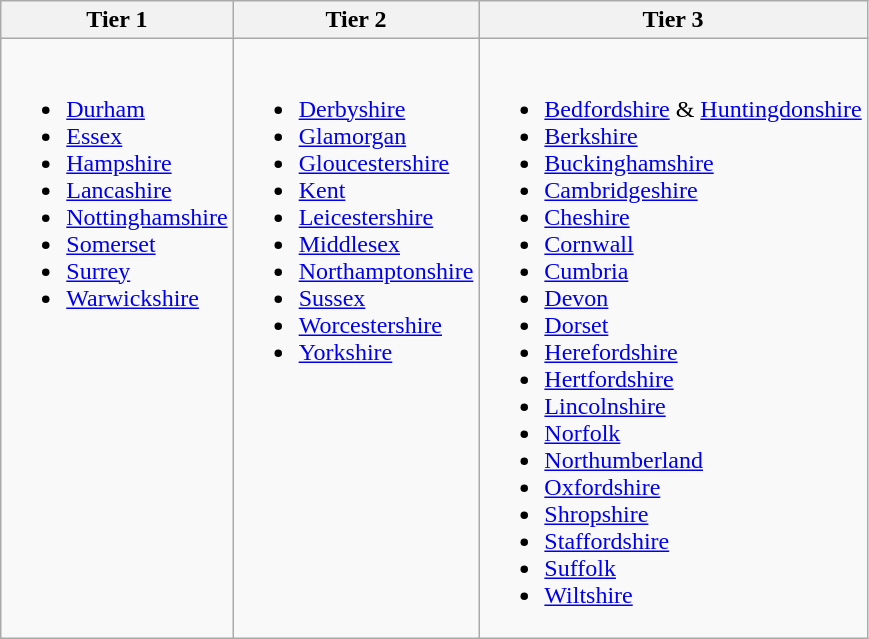<table class="wikitable">
<tr>
<th>Tier 1</th>
<th>Tier 2</th>
<th>Tier 3</th>
</tr>
<tr>
<td valign=top><br><ul><li><a href='#'>Durham</a></li><li><a href='#'>Essex</a></li><li><a href='#'>Hampshire</a></li><li><a href='#'>Lancashire</a></li><li><a href='#'>Nottinghamshire</a></li><li><a href='#'>Somerset</a></li><li><a href='#'>Surrey</a></li><li><a href='#'>Warwickshire</a></li></ul></td>
<td valign=top><br><ul><li><a href='#'>Derbyshire</a></li><li><a href='#'>Glamorgan</a></li><li><a href='#'>Gloucestershire</a></li><li><a href='#'>Kent</a></li><li><a href='#'>Leicestershire</a></li><li><a href='#'>Middlesex</a></li><li><a href='#'>Northamptonshire</a></li><li><a href='#'>Sussex</a></li><li><a href='#'>Worcestershire</a></li><li><a href='#'>Yorkshire</a></li></ul></td>
<td valign=top><br><ul><li><a href='#'>Bedfordshire</a> & <a href='#'>Huntingdonshire</a></li><li><a href='#'>Berkshire</a></li><li><a href='#'>Buckinghamshire</a></li><li><a href='#'>Cambridgeshire</a></li><li><a href='#'>Cheshire</a></li><li><a href='#'>Cornwall</a></li><li><a href='#'>Cumbria</a></li><li><a href='#'>Devon</a></li><li><a href='#'>Dorset</a></li><li><a href='#'>Herefordshire</a></li><li><a href='#'>Hertfordshire</a></li><li><a href='#'>Lincolnshire</a></li><li><a href='#'>Norfolk</a></li><li><a href='#'>Northumberland</a></li><li><a href='#'>Oxfordshire</a></li><li><a href='#'>Shropshire</a></li><li><a href='#'>Staffordshire</a></li><li><a href='#'>Suffolk</a></li><li><a href='#'>Wiltshire</a></li></ul></td>
</tr>
</table>
